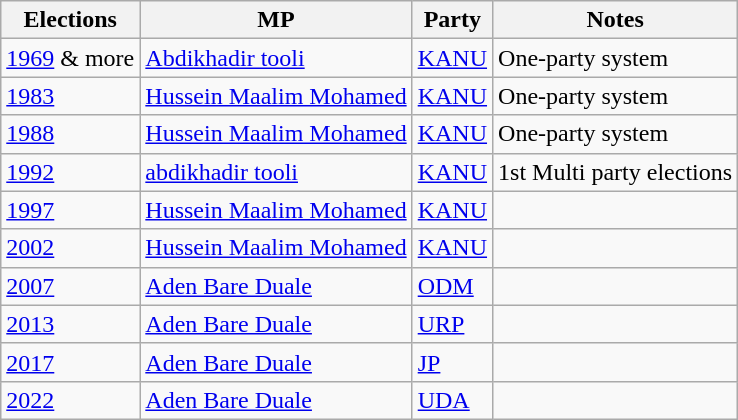<table class="wikitable">
<tr>
<th>Elections</th>
<th>MP</th>
<th>Party</th>
<th>Notes</th>
</tr>
<tr>
<td><a href='#'>1969</a> & more</td>
<td><a href='#'>Abdikhadir tooli</a></td>
<td><a href='#'>KANU</a></td>
<td>One-party system</td>
</tr>
<tr>
<td><a href='#'>1983</a></td>
<td><a href='#'>Hussein Maalim Mohamed</a></td>
<td><a href='#'>KANU</a></td>
<td>One-party system</td>
</tr>
<tr>
<td><a href='#'>1988</a></td>
<td><a href='#'>Hussein Maalim Mohamed</a></td>
<td><a href='#'>KANU</a></td>
<td>One-party system</td>
</tr>
<tr>
<td><a href='#'>1992</a></td>
<td><a href='#'>abdikhadir tooli</a></td>
<td><a href='#'>KANU</a></td>
<td>1st Multi party elections</td>
</tr>
<tr>
<td><a href='#'>1997</a></td>
<td><a href='#'>Hussein Maalim Mohamed</a></td>
<td><a href='#'>KANU</a></td>
<td></td>
</tr>
<tr>
<td><a href='#'>2002</a></td>
<td><a href='#'>Hussein Maalim Mohamed</a></td>
<td><a href='#'>KANU</a></td>
<td></td>
</tr>
<tr>
<td><a href='#'>2007</a></td>
<td><a href='#'>Aden Bare Duale</a></td>
<td><a href='#'>ODM</a></td>
<td></td>
</tr>
<tr>
<td><a href='#'>2013</a></td>
<td><a href='#'>Aden Bare Duale</a></td>
<td><a href='#'>URP</a></td>
<td></td>
</tr>
<tr>
<td><a href='#'>2017</a></td>
<td><a href='#'>Aden Bare Duale</a></td>
<td><a href='#'>JP</a></td>
<td></td>
</tr>
<tr>
<td><a href='#'>2022</a></td>
<td><a href='#'>Aden Bare Duale</a></td>
<td><a href='#'>UDA</a></td>
<td></td>
</tr>
</table>
